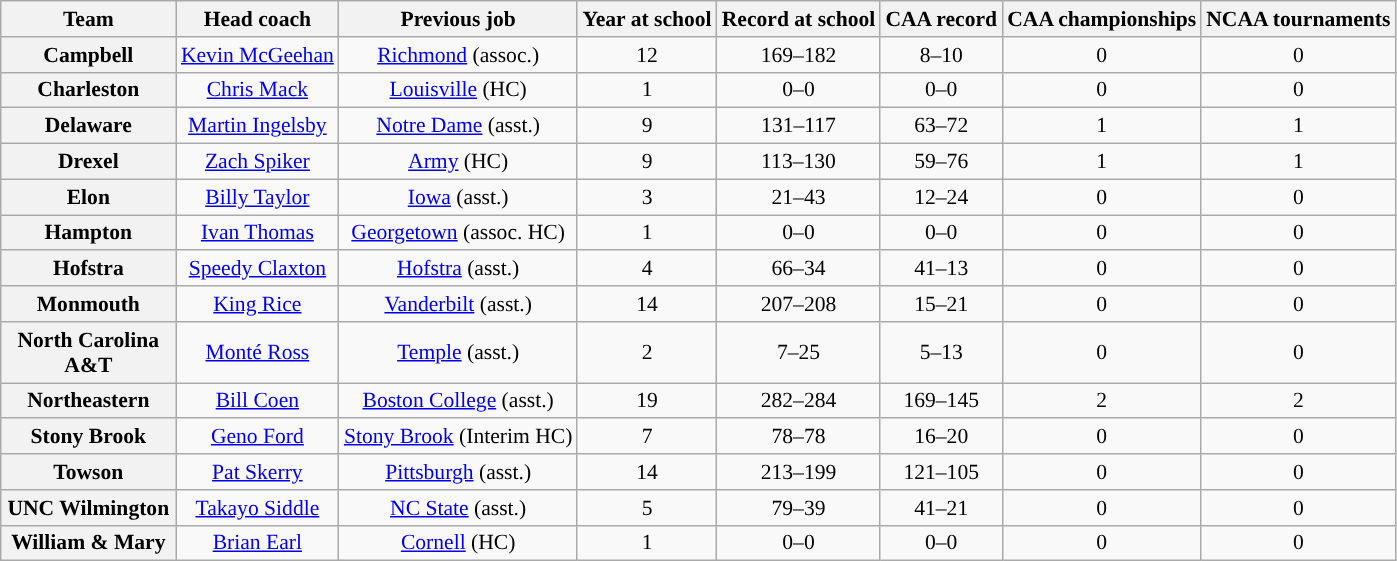<table class="wikitable sortable" style="text-align: center;font-size:90%;">
<tr>
<th width="110">Team</th>
<th>Head coach</th>
<th>Previous job</th>
<th>Year at school</th>
<th>Record at school</th>
<th>CAA record</th>
<th>CAA championships</th>
<th>NCAA tournaments</th>
</tr>
<tr>
<th>Campbell</th>
<td><a href='#'>Kevin McGeehan</a></td>
<td><a href='#'>Richmond</a> (assoc.)</td>
<td>12</td>
<td>169–182</td>
<td>8–10</td>
<td>0</td>
<td>0</td>
</tr>
<tr>
<th>Charleston</th>
<td><a href='#'>Chris Mack</a></td>
<td><a href='#'>Louisville</a> (HC)</td>
<td>1</td>
<td>0–0</td>
<td>0–0</td>
<td>0</td>
<td>0</td>
</tr>
<tr>
<th>Delaware</th>
<td><a href='#'>Martin Ingelsby</a></td>
<td><a href='#'>Notre Dame</a> (asst.)</td>
<td>9</td>
<td>131–117</td>
<td>63–72</td>
<td>1</td>
<td>1</td>
</tr>
<tr>
<th>Drexel</th>
<td><a href='#'>Zach Spiker</a></td>
<td><a href='#'>Army</a> (HC)</td>
<td>9</td>
<td>113–130</td>
<td>59–76</td>
<td>1</td>
<td>1</td>
</tr>
<tr>
<th>Elon</th>
<td><a href='#'>Billy Taylor</a></td>
<td><a href='#'>Iowa</a> (asst.)</td>
<td>3</td>
<td>21–43</td>
<td>12–24</td>
<td>0</td>
<td>0</td>
</tr>
<tr>
<th>Hampton</th>
<td><a href='#'>Ivan Thomas</a></td>
<td><a href='#'>Georgetown</a> (assoc. HC)</td>
<td>1</td>
<td>0–0</td>
<td>0–0</td>
<td>0</td>
<td>0</td>
</tr>
<tr>
<th>Hofstra</th>
<td><a href='#'>Speedy Claxton</a></td>
<td><a href='#'>Hofstra</a> (asst.)</td>
<td>4</td>
<td>66–34</td>
<td>41–13</td>
<td>0</td>
<td>0</td>
</tr>
<tr>
<th>Monmouth</th>
<td><a href='#'>King Rice</a></td>
<td><a href='#'>Vanderbilt</a> (asst.)</td>
<td>14</td>
<td>207–208</td>
<td>15–21</td>
<td>0</td>
<td>0</td>
</tr>
<tr>
<th>North Carolina A&T</th>
<td><a href='#'>Monté Ross</a></td>
<td><a href='#'>Temple</a> (asst.)</td>
<td>2</td>
<td>7–25</td>
<td>5–13</td>
<td>0</td>
<td>0</td>
</tr>
<tr>
<th>Northeastern</th>
<td><a href='#'>Bill Coen</a></td>
<td><a href='#'>Boston College</a> (asst.)</td>
<td>19</td>
<td>282–284</td>
<td>169–145</td>
<td>2</td>
<td>2</td>
</tr>
<tr>
<th>Stony Brook</th>
<td><a href='#'>Geno Ford</a></td>
<td><a href='#'>Stony Brook</a> (Interim HC)</td>
<td>7</td>
<td>78–78</td>
<td>16–20</td>
<td>0</td>
<td>0</td>
</tr>
<tr>
<th>Towson</th>
<td><a href='#'>Pat Skerry</a></td>
<td><a href='#'>Pittsburgh</a> (asst.)</td>
<td>14</td>
<td>213–199</td>
<td>121–105</td>
<td>0</td>
<td>0</td>
</tr>
<tr>
<th>UNC Wilmington</th>
<td><a href='#'>Takayo Siddle</a></td>
<td><a href='#'>NC State</a> (asst.)</td>
<td>5</td>
<td>79–39</td>
<td>41–21</td>
<td>0</td>
<td>0</td>
</tr>
<tr>
<th>William & Mary</th>
<td><a href='#'>Brian Earl</a></td>
<td><a href='#'>Cornell</a> (HC)</td>
<td>1</td>
<td>0–0</td>
<td>0–0</td>
<td>0</td>
<td>0</td>
</tr>
</table>
